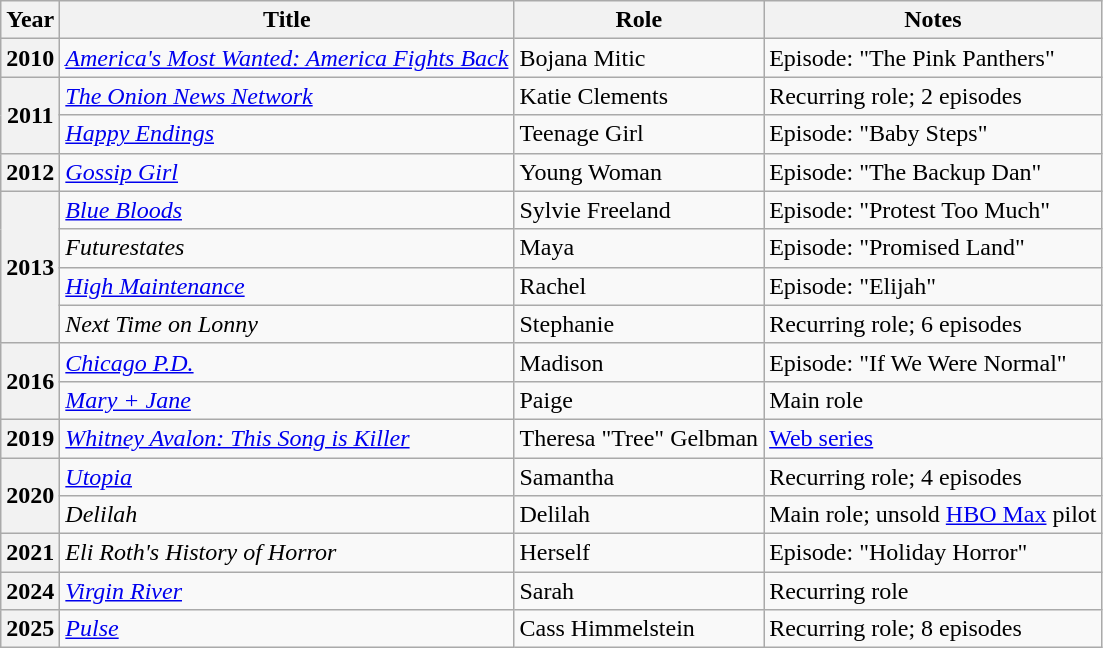<table class="wikitable plainrowheaders sortable">
<tr>
<th scope="col">Year</th>
<th scope="col">Title</th>
<th scope="col">Role</th>
<th scope="col" class="unsortable">Notes</th>
</tr>
<tr>
<th scope="row">2010</th>
<td><em><a href='#'>America's Most Wanted: America Fights Back</a></em></td>
<td>Bojana Mitic</td>
<td>Episode: "The Pink Panthers"</td>
</tr>
<tr>
<th rowspan="2" scope="row">2011</th>
<td><em><a href='#'>The Onion News Network</a></em></td>
<td>Katie Clements</td>
<td>Recurring role; 2 episodes</td>
</tr>
<tr>
<td><em><a href='#'>Happy Endings</a></em></td>
<td>Teenage Girl</td>
<td>Episode: "Baby Steps"</td>
</tr>
<tr>
<th scope="row">2012</th>
<td><em><a href='#'>Gossip Girl</a></em></td>
<td>Young Woman</td>
<td>Episode: "The Backup Dan"</td>
</tr>
<tr>
<th rowspan="4" scope="row">2013</th>
<td><em><a href='#'>Blue Bloods</a></em></td>
<td>Sylvie Freeland</td>
<td>Episode: "Protest Too Much"</td>
</tr>
<tr>
<td><em>Futurestates</em></td>
<td>Maya</td>
<td>Episode: "Promised Land"</td>
</tr>
<tr>
<td><em><a href='#'>High Maintenance</a></em></td>
<td>Rachel</td>
<td>Episode: "Elijah"</td>
</tr>
<tr>
<td><em>Next Time on Lonny</em></td>
<td>Stephanie</td>
<td>Recurring role; 6 episodes</td>
</tr>
<tr>
<th rowspan="2" scope="row">2016</th>
<td><em><a href='#'>Chicago P.D.</a></em></td>
<td>Madison</td>
<td>Episode: "If We Were Normal"</td>
</tr>
<tr>
<td><em><a href='#'>Mary + Jane</a></em></td>
<td>Paige</td>
<td>Main role</td>
</tr>
<tr>
<th scope="row">2019</th>
<td><a href='#'><em>Whitney Avalon: This Song is Killer</em></a></td>
<td>Theresa "Tree" Gelbman</td>
<td><a href='#'>Web series</a></td>
</tr>
<tr>
<th rowspan="2" scope="row">2020</th>
<td><em><a href='#'>Utopia</a></em></td>
<td>Samantha</td>
<td>Recurring role; 4 episodes</td>
</tr>
<tr>
<td><em>Delilah</em></td>
<td>Delilah</td>
<td>Main role; unsold <a href='#'>HBO Max</a> pilot</td>
</tr>
<tr>
<th scope="row">2021</th>
<td><em>Eli Roth's History of Horror</em></td>
<td>Herself</td>
<td>Episode: "Holiday Horror"</td>
</tr>
<tr>
<th scope="row">2024</th>
<td><em><a href='#'>Virgin River</a></em></td>
<td>Sarah</td>
<td>Recurring role</td>
</tr>
<tr>
<th scope="row">2025</th>
<td><a href='#'><em>Pulse</em></a></td>
<td>Cass Himmelstein</td>
<td>Recurring role; 8 episodes</td>
</tr>
</table>
